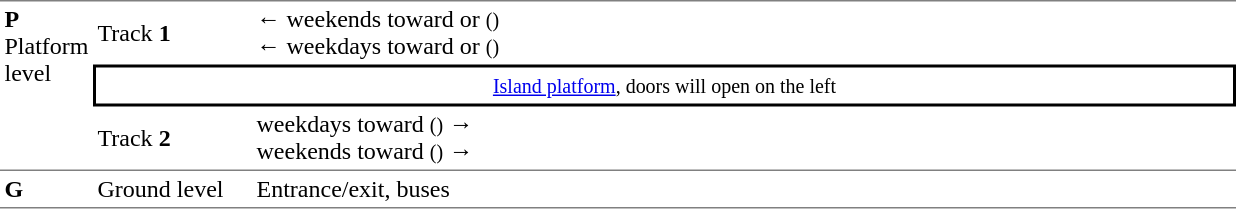<table table border=0 cellspacing=0 cellpadding=3>
<tr>
<td style="border-top:solid 1px gray;border-bottom:solid 1px gray;" rowspan=3 width=50 valign=top><strong>P</strong><br>Platform level</td>
<td style="border-top:solid 1px gray;" width=100>Track <strong>1</strong></td>
<td style="border-top:solid 1px gray;" width=650>←  weekends toward  or  <small>()</small><br>←  weekdays toward  or  <small>()</small></td>
</tr>
<tr>
<td style="border-top:solid 2px black;border-right:solid 2px black;border-left:solid 2px black;border-bottom:solid 2px black;text-align:center;" colspan=2><small><a href='#'>Island platform</a>, doors will open on the left</small></td>
</tr>
<tr>
<td style="border-bottom:solid 1px gray">Track <strong>2</strong></td>
<td style="border-bottom:solid 1px gray">  weekdays toward  <small>()</small> →<br>  weekends toward  <small>()</small> →</td>
</tr>
<tr>
<td style="border-bottom:solid 1px gray;"><strong>G</strong></td>
<td style="border-bottom:solid 1px gray;">Ground level</td>
<td style="border-bottom:solid 1px gray;">Entrance/exit, buses</td>
</tr>
</table>
